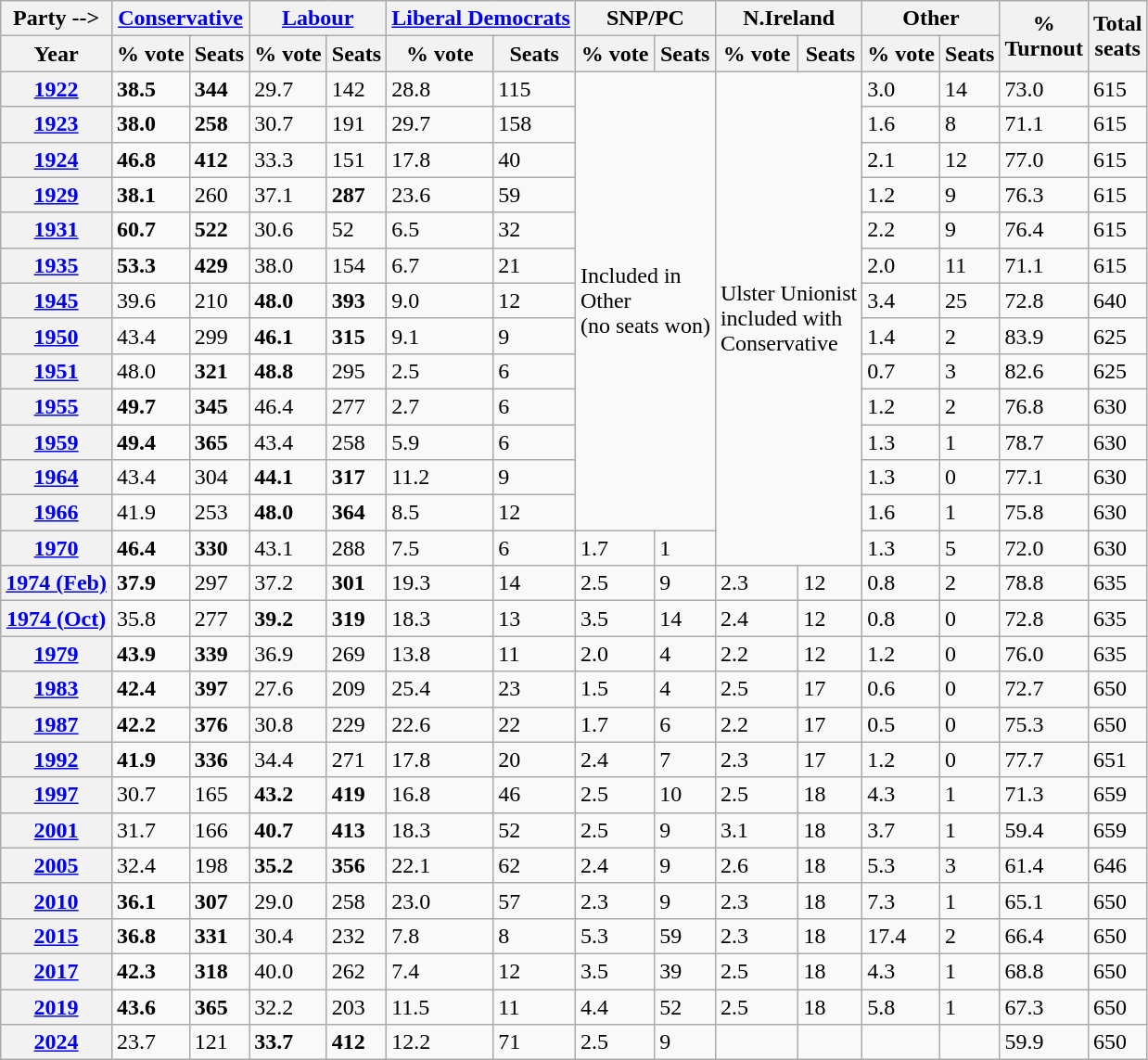<table class="wikitable sortable">
<tr>
<th>Party --></th>
<th colspan="2"><a href='#'>Conservative</a> </th>
<th colspan="2"><a href='#'>Labour</a></th>
<th colspan="2"><a href='#'>Liberal Democrats</a> </th>
<th colspan="2">SNP/PC </th>
<th colspan="2">N.Ireland </th>
<th colspan="2">Other</th>
<th rowspan="2">%<br>Turnout</th>
<th rowspan="2">Total<br>seats</th>
</tr>
<tr>
<th>Year</th>
<th>% vote</th>
<th>Seats</th>
<th>% vote</th>
<th>Seats</th>
<th>% vote</th>
<th>Seats</th>
<th>% vote</th>
<th>Seats</th>
<th>% vote</th>
<th>Seats</th>
<th>% vote</th>
<th>Seats</th>
</tr>
<tr>
<th><a href='#'>1922</a> </th>
<td><strong>38.5</strong></td>
<td><strong>344</strong></td>
<td>29.7</td>
<td>142</td>
<td>28.8</td>
<td>115</td>
<td rowspan="13" colspan="2">Included in<br>Other<br>(no seats won)</td>
<td rowspan="14" colspan="2">Ulster Unionist<br>included with<br>Conservative</td>
<td>3.0</td>
<td>14</td>
<td>73.0</td>
<td>615</td>
</tr>
<tr>
<th><a href='#'>1923</a></th>
<td><strong>38.0</strong></td>
<td><strong>258</strong></td>
<td>30.7</td>
<td>191</td>
<td>29.7</td>
<td>158</td>
<td>1.6</td>
<td>8</td>
<td>71.1</td>
<td>615</td>
</tr>
<tr>
<th><a href='#'>1924</a></th>
<td><strong>46.8</strong></td>
<td><strong>412</strong></td>
<td>33.3</td>
<td>151</td>
<td>17.8</td>
<td>40</td>
<td>2.1</td>
<td>12</td>
<td>77.0</td>
<td>615</td>
</tr>
<tr>
<th><a href='#'>1929</a></th>
<td><strong>38.1</strong></td>
<td>260</td>
<td>37.1</td>
<td><strong>287</strong></td>
<td>23.6</td>
<td>59</td>
<td>1.2</td>
<td>9</td>
<td>76.3</td>
<td>615</td>
</tr>
<tr>
<th><a href='#'>1931</a> </th>
<td><strong>60.7</strong></td>
<td><strong>522</strong></td>
<td>30.6</td>
<td>52</td>
<td>6.5</td>
<td>32</td>
<td>2.2</td>
<td>9</td>
<td>76.4</td>
<td>615</td>
</tr>
<tr>
<th><a href='#'>1935</a> </th>
<td><strong>53.3</strong></td>
<td><strong>429</strong></td>
<td>38.0</td>
<td>154</td>
<td>6.7</td>
<td>21</td>
<td>2.0</td>
<td>11</td>
<td>71.1</td>
<td>615</td>
</tr>
<tr>
<th><a href='#'>1945</a></th>
<td>39.6</td>
<td>210</td>
<td><strong>48.0</strong></td>
<td><strong>393</strong></td>
<td>9.0</td>
<td>12</td>
<td>3.4</td>
<td>25</td>
<td>72.8</td>
<td>640</td>
</tr>
<tr>
<th><a href='#'>1950</a></th>
<td>43.4</td>
<td>299</td>
<td><strong>46.1</strong></td>
<td><strong>315</strong></td>
<td>9.1</td>
<td>9</td>
<td>1.4</td>
<td>2</td>
<td>83.9</td>
<td>625</td>
</tr>
<tr>
<th><a href='#'>1951</a></th>
<td>48.0</td>
<td><strong>321</strong></td>
<td><strong>48.8</strong></td>
<td>295</td>
<td>2.5</td>
<td>6</td>
<td>0.7</td>
<td>3</td>
<td>82.6</td>
<td>625</td>
</tr>
<tr>
<th><a href='#'>1955</a></th>
<td><strong>49.7</strong></td>
<td><strong>345</strong></td>
<td>46.4</td>
<td>277</td>
<td>2.7</td>
<td>6</td>
<td>1.2</td>
<td>2</td>
<td>76.8</td>
<td>630</td>
</tr>
<tr>
<th><a href='#'>1959</a></th>
<td><strong>49.4</strong></td>
<td><strong>365</strong></td>
<td>43.4</td>
<td>258</td>
<td>5.9</td>
<td>6</td>
<td>1.3</td>
<td>1</td>
<td>78.7</td>
<td>630</td>
</tr>
<tr>
<th><a href='#'>1964</a></th>
<td>43.4</td>
<td>304</td>
<td><strong>44.1</strong></td>
<td><strong>317</strong></td>
<td>11.2</td>
<td>9</td>
<td>1.3</td>
<td>0</td>
<td>77.1</td>
<td>630</td>
</tr>
<tr>
<th><a href='#'>1966</a></th>
<td>41.9</td>
<td>253</td>
<td><strong>48.0</strong></td>
<td><strong>364</strong></td>
<td>8.5</td>
<td>12</td>
<td>1.6</td>
<td>1</td>
<td>75.8</td>
<td>630</td>
</tr>
<tr>
<th><a href='#'>1970</a></th>
<td><strong>46.4</strong></td>
<td><strong>330</strong></td>
<td>43.1</td>
<td>288</td>
<td>7.5</td>
<td>6</td>
<td>1.7</td>
<td>1</td>
<td>1.3</td>
<td>5</td>
<td>72.0</td>
<td>630</td>
</tr>
<tr>
<th><a href='#'>1974 (Feb)</a></th>
<td><strong>37.9</strong></td>
<td>297</td>
<td>37.2</td>
<td><strong>301</strong></td>
<td>19.3</td>
<td>14</td>
<td>2.5</td>
<td>9</td>
<td>2.3</td>
<td>12</td>
<td>0.8</td>
<td>2</td>
<td>78.8</td>
<td>635</td>
</tr>
<tr>
<th><a href='#'>1974 (Oct)</a></th>
<td>35.8</td>
<td>277</td>
<td><strong>39.2</strong></td>
<td><strong>319</strong></td>
<td>18.3</td>
<td>13</td>
<td>3.5</td>
<td>14</td>
<td>2.4</td>
<td>12</td>
<td>0.8</td>
<td>0</td>
<td>72.8</td>
<td>635</td>
</tr>
<tr>
<th><a href='#'>1979</a></th>
<td><strong>43.9</strong></td>
<td><strong>339</strong></td>
<td>36.9</td>
<td>269</td>
<td>13.8</td>
<td>11</td>
<td>2.0</td>
<td>4</td>
<td>2.2</td>
<td>12</td>
<td>1.2</td>
<td>0</td>
<td>76.0</td>
<td>635</td>
</tr>
<tr>
<th><a href='#'>1983</a></th>
<td><strong>42.4</strong></td>
<td><strong>397</strong></td>
<td>27.6</td>
<td>209</td>
<td>25.4</td>
<td>23</td>
<td>1.5</td>
<td>4</td>
<td>2.5</td>
<td>17</td>
<td>0.6</td>
<td>0</td>
<td>72.7</td>
<td>650</td>
</tr>
<tr>
<th><a href='#'>1987</a></th>
<td><strong>42.2</strong></td>
<td><strong>376</strong></td>
<td>30.8</td>
<td>229</td>
<td>22.6</td>
<td>22</td>
<td>1.7</td>
<td>6</td>
<td>2.2</td>
<td>17</td>
<td>0.5</td>
<td>0</td>
<td>75.3</td>
<td>650</td>
</tr>
<tr>
<th><a href='#'>1992</a></th>
<td><strong>41.9</strong></td>
<td><strong>336</strong></td>
<td>34.4</td>
<td>271</td>
<td>17.8</td>
<td>20</td>
<td>2.4</td>
<td>7</td>
<td>2.3</td>
<td>17</td>
<td>1.2</td>
<td>0</td>
<td>77.7</td>
<td>651</td>
</tr>
<tr>
<th><a href='#'>1997</a></th>
<td>30.7</td>
<td>165</td>
<td><strong>43.2</strong></td>
<td><strong>419</strong></td>
<td>16.8</td>
<td>46</td>
<td>2.5</td>
<td>10</td>
<td>2.5</td>
<td>18</td>
<td>4.3</td>
<td>1</td>
<td>71.3</td>
<td>659</td>
</tr>
<tr>
<th><a href='#'>2001</a></th>
<td>31.7</td>
<td>166</td>
<td><strong>40.7</strong></td>
<td><strong>413</strong></td>
<td>18.3</td>
<td>52</td>
<td>2.5</td>
<td>9</td>
<td>3.1</td>
<td>18</td>
<td>3.7</td>
<td>1</td>
<td>59.4</td>
<td>659</td>
</tr>
<tr>
<th><a href='#'>2005</a></th>
<td>32.4</td>
<td>198</td>
<td><strong>35.2</strong></td>
<td><strong>356</strong></td>
<td>22.1</td>
<td>62</td>
<td>2.4</td>
<td>9</td>
<td>2.6</td>
<td>18</td>
<td>5.3</td>
<td>3</td>
<td>61.4</td>
<td>646</td>
</tr>
<tr>
<th><a href='#'>2010</a></th>
<td><strong>36.1</strong></td>
<td><strong>307</strong></td>
<td>29.0</td>
<td>258</td>
<td>23.0</td>
<td>57</td>
<td>2.3</td>
<td>9</td>
<td>2.3</td>
<td>18</td>
<td>7.3</td>
<td>1</td>
<td>65.1</td>
<td>650</td>
</tr>
<tr>
<th><a href='#'>2015</a> </th>
<td><strong>36.8</strong></td>
<td><strong>331</strong></td>
<td>30.4</td>
<td>232</td>
<td>7.8</td>
<td>8</td>
<td>5.3</td>
<td>59</td>
<td>2.3</td>
<td>18</td>
<td>17.4</td>
<td>2</td>
<td>66.4</td>
<td>650</td>
</tr>
<tr>
<th><a href='#'>2017</a></th>
<td><strong>42.3</strong></td>
<td><strong>318</strong></td>
<td>40.0</td>
<td>262</td>
<td>7.4</td>
<td>12</td>
<td>3.5</td>
<td>39</td>
<td>2.5</td>
<td>18</td>
<td>4.3</td>
<td>1</td>
<td>68.8</td>
<td>650</td>
</tr>
<tr>
<th><a href='#'>2019</a></th>
<td><strong>43.6</strong></td>
<td><strong>365</strong></td>
<td>32.2</td>
<td>203</td>
<td>11.5</td>
<td>11</td>
<td>4.4</td>
<td>52</td>
<td>2.5</td>
<td>18</td>
<td>5.8</td>
<td>1</td>
<td>67.3</td>
<td>650</td>
</tr>
<tr>
<th><a href='#'>2024</a></th>
<td>23.7</td>
<td>121</td>
<td><strong>33.7</strong></td>
<td><strong>412</strong></td>
<td>12.2</td>
<td>71</td>
<td>2.5</td>
<td>9</td>
<td></td>
<td></td>
<td></td>
<td></td>
<td>59.9</td>
<td>650</td>
</tr>
</table>
